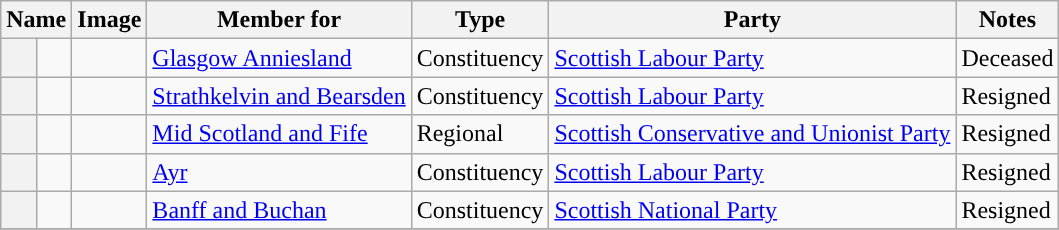<table class="sortable wikitable">
<tr valign=bottom>
<th colspan="2">Name</th>
<th>Image</th>
<th>Member for</th>
<th>Type</th>
<th>Party</th>
<th>Notes</th>
</tr>
<tr>
<th style="background-color: "></th>
<td></td>
<td></td>
<td><a href='#'>Glasgow Anniesland</a></td>
<td>Constituency</td>
<td><a href='#'>Scottish Labour Party</a></td>
<td>Deceased</td>
</tr>
<tr>
<th style="background-color: "></th>
<td></td>
<td></td>
<td><a href='#'>Strathkelvin and Bearsden</a></td>
<td>Constituency</td>
<td><a href='#'>Scottish Labour Party</a></td>
<td>Resigned</td>
</tr>
<tr>
<th style="background-color: "></th>
<td></td>
<td></td>
<td><a href='#'>Mid Scotland and Fife</a></td>
<td>Regional</td>
<td><a href='#'>Scottish Conservative and Unionist Party</a></td>
<td>Resigned</td>
</tr>
<tr>
<th style="background-color: "></th>
<td></td>
<td></td>
<td><a href='#'>Ayr</a></td>
<td>Constituency</td>
<td><a href='#'>Scottish Labour Party</a></td>
<td>Resigned</td>
</tr>
<tr>
<th style="background-color: "></th>
<td></td>
<td></td>
<td><a href='#'>Banff and Buchan</a></td>
<td>Constituency</td>
<td><a href='#'>Scottish National Party</a></td>
<td>Resigned</td>
</tr>
<tr>
</tr>
</table>
